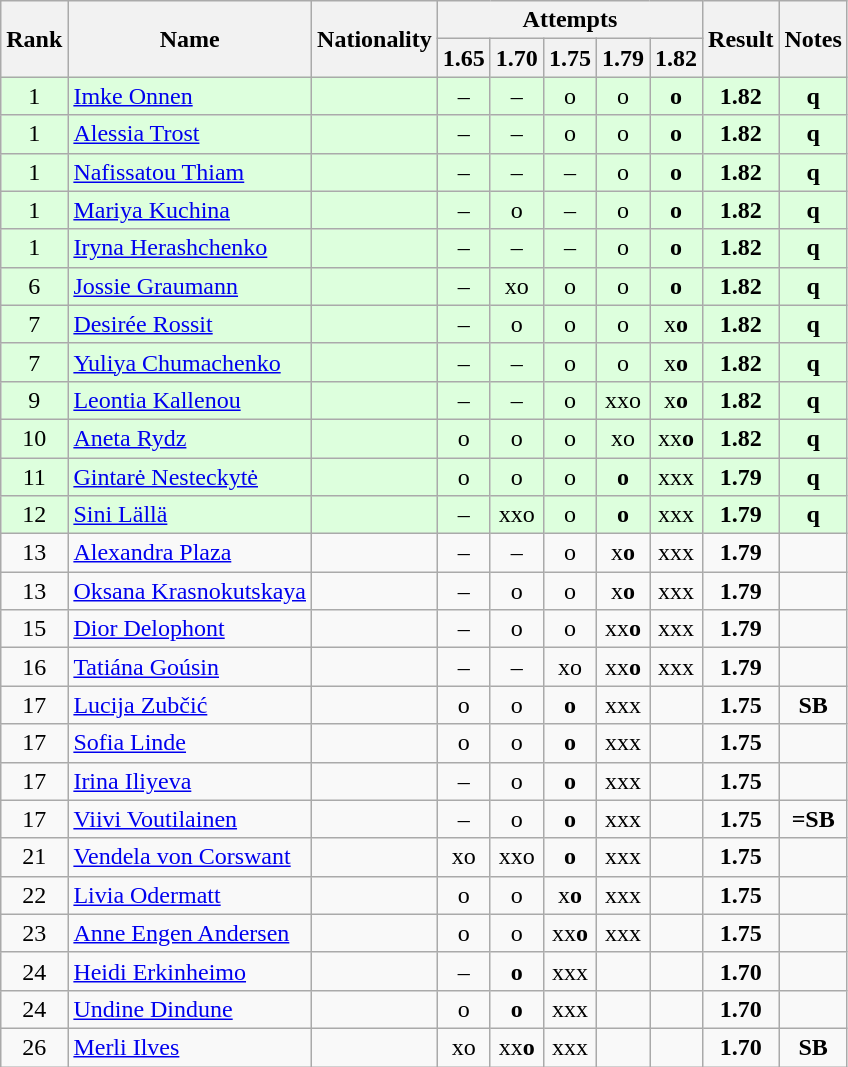<table class="wikitable sortable" style="text-align:center">
<tr>
<th rowspan=2>Rank</th>
<th rowspan=2>Name</th>
<th rowspan=2>Nationality</th>
<th colspan=5>Attempts</th>
<th rowspan=2>Result</th>
<th rowspan=2>Notes</th>
</tr>
<tr>
<th>1.65</th>
<th>1.70</th>
<th>1.75</th>
<th>1.79</th>
<th>1.82</th>
</tr>
<tr bgcolor=ddffdd>
<td>1</td>
<td align=left><a href='#'>Imke Onnen</a></td>
<td align=left></td>
<td>–</td>
<td>–</td>
<td>o</td>
<td>o</td>
<td><strong>o</strong></td>
<td><strong>1.82</strong></td>
<td><strong>q</strong></td>
</tr>
<tr bgcolor=ddffdd>
<td>1</td>
<td align=left><a href='#'>Alessia Trost</a></td>
<td align=left></td>
<td>–</td>
<td>–</td>
<td>o</td>
<td>o</td>
<td><strong>o</strong></td>
<td><strong>1.82</strong></td>
<td><strong>q</strong></td>
</tr>
<tr bgcolor=ddffdd>
<td>1</td>
<td align=left><a href='#'>Nafissatou Thiam</a></td>
<td align=left></td>
<td>–</td>
<td>–</td>
<td>–</td>
<td>o</td>
<td><strong>o</strong></td>
<td><strong>1.82</strong></td>
<td><strong>q</strong></td>
</tr>
<tr bgcolor=ddffdd>
<td>1</td>
<td align=left><a href='#'>Mariya Kuchina</a></td>
<td align=left></td>
<td>–</td>
<td>o</td>
<td>–</td>
<td>o</td>
<td><strong>o</strong></td>
<td><strong>1.82</strong></td>
<td><strong>q</strong></td>
</tr>
<tr bgcolor=ddffdd>
<td>1</td>
<td align=left><a href='#'>Iryna Herashchenko</a></td>
<td align=left></td>
<td>–</td>
<td>–</td>
<td>–</td>
<td>o</td>
<td><strong>o</strong></td>
<td><strong>1.82</strong></td>
<td><strong>q</strong></td>
</tr>
<tr bgcolor=ddffdd>
<td>6</td>
<td align=left><a href='#'>Jossie Graumann</a></td>
<td align=left></td>
<td>–</td>
<td>xo</td>
<td>o</td>
<td>o</td>
<td><strong>o</strong></td>
<td><strong>1.82</strong></td>
<td><strong>q</strong></td>
</tr>
<tr bgcolor=ddffdd>
<td>7</td>
<td align=left><a href='#'>Desirée Rossit</a></td>
<td align=left></td>
<td>–</td>
<td>o</td>
<td>o</td>
<td>o</td>
<td>x<strong>o</strong></td>
<td><strong>1.82</strong></td>
<td><strong>q</strong></td>
</tr>
<tr bgcolor=ddffdd>
<td>7</td>
<td align=left><a href='#'>Yuliya Chumachenko</a></td>
<td align=left></td>
<td>–</td>
<td>–</td>
<td>o</td>
<td>o</td>
<td>x<strong>o</strong></td>
<td><strong>1.82</strong></td>
<td><strong>q</strong></td>
</tr>
<tr bgcolor=ddffdd>
<td>9</td>
<td align=left><a href='#'>Leontia Kallenou</a></td>
<td align=left></td>
<td>–</td>
<td>–</td>
<td>o</td>
<td>xxo</td>
<td>x<strong>o</strong></td>
<td><strong>1.82</strong></td>
<td><strong>q</strong></td>
</tr>
<tr bgcolor=ddffdd>
<td>10</td>
<td align=left><a href='#'>Aneta Rydz</a></td>
<td align=left></td>
<td>o</td>
<td>o</td>
<td>o</td>
<td>xo</td>
<td>xx<strong>o</strong></td>
<td><strong>1.82</strong></td>
<td><strong>q</strong></td>
</tr>
<tr bgcolor=ddffdd>
<td>11</td>
<td align=left><a href='#'>Gintarė Nesteckytė</a></td>
<td align=left></td>
<td>o</td>
<td>o</td>
<td>o</td>
<td><strong>o</strong></td>
<td>xxx</td>
<td><strong>1.79</strong></td>
<td><strong>q</strong></td>
</tr>
<tr bgcolor=ddffdd>
<td>12</td>
<td align=left><a href='#'>Sini Lällä</a></td>
<td align=left></td>
<td>–</td>
<td>xxo</td>
<td>o</td>
<td><strong>o</strong></td>
<td>xxx</td>
<td><strong>1.79</strong></td>
<td><strong>q</strong></td>
</tr>
<tr>
<td>13</td>
<td align=left><a href='#'>Alexandra Plaza</a></td>
<td align=left></td>
<td>–</td>
<td>–</td>
<td>o</td>
<td>x<strong>o</strong></td>
<td>xxx</td>
<td><strong>1.79</strong></td>
<td></td>
</tr>
<tr>
<td>13</td>
<td align=left><a href='#'>Oksana Krasnokutskaya</a></td>
<td align=left></td>
<td>–</td>
<td>o</td>
<td>o</td>
<td>x<strong>o</strong></td>
<td>xxx</td>
<td><strong>1.79</strong></td>
<td></td>
</tr>
<tr>
<td>15</td>
<td align=left><a href='#'>Dior Delophont</a></td>
<td align=left></td>
<td>–</td>
<td>o</td>
<td>o</td>
<td>xx<strong>o</strong></td>
<td>xxx</td>
<td><strong>1.79</strong></td>
<td></td>
</tr>
<tr>
<td>16</td>
<td align=left><a href='#'>Tatiána Goúsin</a></td>
<td align=left></td>
<td>–</td>
<td>–</td>
<td>xo</td>
<td>xx<strong>o</strong></td>
<td>xxx</td>
<td><strong>1.79</strong></td>
<td></td>
</tr>
<tr>
<td>17</td>
<td align=left><a href='#'>Lucija Zubčić</a></td>
<td align=left></td>
<td>o</td>
<td>o</td>
<td><strong>o</strong></td>
<td>xxx</td>
<td></td>
<td><strong>1.75</strong></td>
<td><strong>SB</strong></td>
</tr>
<tr>
<td>17</td>
<td align=left><a href='#'>Sofia Linde</a></td>
<td align=left></td>
<td>o</td>
<td>o</td>
<td><strong>o</strong></td>
<td>xxx</td>
<td></td>
<td><strong>1.75</strong></td>
<td></td>
</tr>
<tr>
<td>17</td>
<td align=left><a href='#'>Irina Iliyeva</a></td>
<td align=left></td>
<td>–</td>
<td>o</td>
<td><strong>o</strong></td>
<td>xxx</td>
<td></td>
<td><strong>1.75</strong></td>
<td></td>
</tr>
<tr>
<td>17</td>
<td align=left><a href='#'>Viivi Voutilainen</a></td>
<td align=left></td>
<td>–</td>
<td>o</td>
<td><strong>o</strong></td>
<td>xxx</td>
<td></td>
<td><strong>1.75</strong></td>
<td><strong>=SB</strong></td>
</tr>
<tr>
<td>21</td>
<td align=left><a href='#'>Vendela von Corswant</a></td>
<td align=left></td>
<td>xo</td>
<td>xxo</td>
<td><strong>o</strong></td>
<td>xxx</td>
<td></td>
<td><strong>1.75</strong></td>
<td></td>
</tr>
<tr>
<td>22</td>
<td align=left><a href='#'>Livia Odermatt</a></td>
<td align=left></td>
<td>o</td>
<td>o</td>
<td>x<strong>o</strong></td>
<td>xxx</td>
<td></td>
<td><strong>1.75</strong></td>
<td></td>
</tr>
<tr>
<td>23</td>
<td align=left><a href='#'>Anne Engen Andersen</a></td>
<td align=left></td>
<td>o</td>
<td>o</td>
<td>xx<strong>o</strong></td>
<td>xxx</td>
<td></td>
<td><strong>1.75</strong></td>
<td></td>
</tr>
<tr>
<td>24</td>
<td align=left><a href='#'>Heidi Erkinheimo</a></td>
<td align=left></td>
<td>–</td>
<td><strong>o</strong></td>
<td>xxx</td>
<td></td>
<td></td>
<td><strong>1.70</strong></td>
<td></td>
</tr>
<tr>
<td>24</td>
<td align=left><a href='#'>Undine Dindune</a></td>
<td align=left></td>
<td>o</td>
<td><strong>o</strong></td>
<td>xxx</td>
<td></td>
<td></td>
<td><strong>1.70</strong></td>
<td></td>
</tr>
<tr>
<td>26</td>
<td align=left><a href='#'>Merli Ilves</a></td>
<td align=left></td>
<td>xo</td>
<td>xx<strong>o</strong></td>
<td>xxx</td>
<td></td>
<td></td>
<td><strong>1.70</strong></td>
<td><strong>SB</strong></td>
</tr>
</table>
